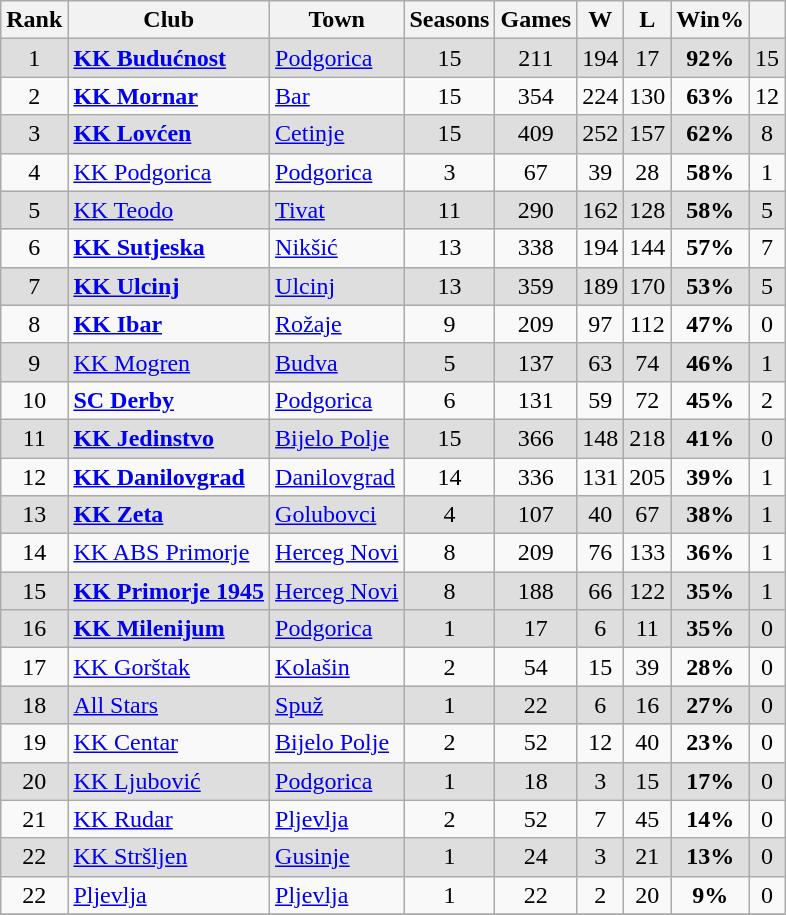<table class="wikitable sortable" style="text-align:center">
<tr>
<th>Rank</th>
<th>Club</th>
<th>Town</th>
<th>Seasons</th>
<th>Games</th>
<th>W</th>
<th>L</th>
<th>Win%</th>
<th></th>
</tr>
<tr style="background:#dedede;">
<td>1</td>
<td align="left"><strong><a href='#'>KK Budućnost</a></strong></td>
<td align="left"><a href='#'>Podgorica</a></td>
<td>15</td>
<td>211</td>
<td>194</td>
<td>17</td>
<td><strong>92%</strong></td>
<td>15</td>
</tr>
<tr>
<td>2</td>
<td align="left"><strong><a href='#'>KK Mornar</a></strong></td>
<td align="left"><a href='#'>Bar</a></td>
<td>15</td>
<td>354</td>
<td>224</td>
<td>130</td>
<td><strong>63%</strong></td>
<td>12</td>
</tr>
<tr style="background:#dedede;">
<td>3</td>
<td align="left"><strong><a href='#'>KK Lovćen</a></strong></td>
<td align="left"><a href='#'>Cetinje</a></td>
<td>15</td>
<td>409</td>
<td>252</td>
<td>157</td>
<td><strong>62%</strong></td>
<td>8</td>
</tr>
<tr>
<td>4</td>
<td align="left"><a href='#'>KK Podgorica</a></td>
<td align="left"><a href='#'>Podgorica</a></td>
<td>3</td>
<td>67</td>
<td>39</td>
<td>28</td>
<td><strong>58%</strong></td>
<td>1</td>
</tr>
<tr style="background:#dedede;">
<td>5</td>
<td align="left"><a href='#'>KK Teodo</a></td>
<td align="left"><a href='#'>Tivat</a></td>
<td>11</td>
<td>290</td>
<td>162</td>
<td>128</td>
<td><strong>58%</strong></td>
<td>5</td>
</tr>
<tr>
<td>6</td>
<td align="left"><strong><a href='#'>KK Sutjeska</a></strong></td>
<td align="left"><a href='#'>Nikšić</a></td>
<td>13</td>
<td>338</td>
<td>194</td>
<td>144</td>
<td><strong>57%</strong></td>
<td>7</td>
</tr>
<tr style="background:#dedede;">
<td>7</td>
<td align="left"><strong><a href='#'>KK Ulcinj</a></strong></td>
<td align="left"><a href='#'>Ulcinj</a></td>
<td>13</td>
<td>359</td>
<td>189</td>
<td>170</td>
<td><strong>53%</strong></td>
<td>5</td>
</tr>
<tr>
<td>8</td>
<td align="left"><strong><a href='#'>KK Ibar</a></strong></td>
<td align="left"><a href='#'>Rožaje</a></td>
<td>9</td>
<td>209</td>
<td>97</td>
<td>112</td>
<td><strong>47%</strong></td>
<td>0</td>
</tr>
<tr style="background:#dedede;">
<td>9</td>
<td align="left"><a href='#'>KK Mogren</a></td>
<td align="left"><a href='#'>Budva</a></td>
<td>5</td>
<td>137</td>
<td>63</td>
<td>74</td>
<td><strong>46%</strong></td>
<td>1</td>
</tr>
<tr>
<td>10</td>
<td align="left"><strong><a href='#'>SC Derby</a></strong></td>
<td align="left"><a href='#'>Podgorica</a></td>
<td>6</td>
<td>131</td>
<td>59</td>
<td>72</td>
<td><strong>45%</strong></td>
<td>2</td>
</tr>
<tr style="background:#dedede;">
<td>11</td>
<td align="left"><strong><a href='#'>KK Jedinstvo</a></strong></td>
<td align="left"><a href='#'>Bijelo Polje</a></td>
<td>15</td>
<td>366</td>
<td>148</td>
<td>218</td>
<td><strong>41%</strong></td>
<td>0</td>
</tr>
<tr>
<td>12</td>
<td align="left"><strong><a href='#'>KK Danilovgrad</a></strong></td>
<td align="left"><a href='#'>Danilovgrad</a></td>
<td>14</td>
<td>336</td>
<td>131</td>
<td>205</td>
<td><strong>39%</strong></td>
<td>1</td>
</tr>
<tr style="background:#dedede;">
<td>13</td>
<td align="left"><strong><a href='#'>KK Zeta</a></strong></td>
<td align="left"><a href='#'>Golubovci</a></td>
<td>4</td>
<td>107</td>
<td>40</td>
<td>67</td>
<td><strong>38%</strong></td>
<td>1</td>
</tr>
<tr>
<td>14</td>
<td align="left"><a href='#'>KK ABS Primorje</a></td>
<td align="left"><a href='#'>Herceg Novi</a></td>
<td>8</td>
<td>209</td>
<td>76</td>
<td>133</td>
<td><strong>36%</strong></td>
<td>1</td>
</tr>
<tr style="background:#dedede;">
<td>15</td>
<td align="left"><strong><a href='#'>KK Primorje 1945</a></strong></td>
<td align="left"><a href='#'>Herceg Novi</a></td>
<td>8</td>
<td>188</td>
<td>66</td>
<td>122</td>
<td><strong>35%</strong></td>
<td>1</td>
</tr>
<tr style="background:#dedede;">
<td>16</td>
<td align="left"><strong><a href='#'>KK Milenijum</a></strong></td>
<td align="left"><a href='#'>Podgorica</a></td>
<td>1</td>
<td>17</td>
<td>6</td>
<td>11</td>
<td><strong>35%</strong></td>
<td>0</td>
</tr>
<tr>
<td>17</td>
<td align="left"><a href='#'>KK Gorštak</a></td>
<td align="left"><a href='#'>Kolašin</a></td>
<td>2</td>
<td>54</td>
<td>15</td>
<td>39</td>
<td><strong>28%</strong></td>
<td>0</td>
</tr>
<tr style="background:#dedede;">
<td>18</td>
<td align="left"><a href='#'>All Stars</a></td>
<td align="left"><a href='#'>Spuž</a></td>
<td>1</td>
<td>22</td>
<td>6</td>
<td>16</td>
<td><strong>27%</strong></td>
<td>0</td>
</tr>
<tr>
<td>19</td>
<td align="left"><a href='#'>KK Centar</a></td>
<td align="left"><a href='#'>Bijelo Polje</a></td>
<td>2</td>
<td>52</td>
<td>12</td>
<td>40</td>
<td><strong>23%</strong></td>
<td>0</td>
</tr>
<tr style="background:#dedede;">
<td>20</td>
<td align="left"><a href='#'>KK Ljubović</a></td>
<td align="left"><a href='#'>Podgorica</a></td>
<td>1</td>
<td>18</td>
<td>3</td>
<td>15</td>
<td><strong>17%</strong></td>
<td>0</td>
</tr>
<tr>
<td>21</td>
<td align="left"><a href='#'>KK Rudar</a></td>
<td align="left"><a href='#'>Pljevlja</a></td>
<td>2</td>
<td>52</td>
<td>7</td>
<td>45</td>
<td><strong>14%</strong></td>
<td>0</td>
</tr>
<tr style="background:#dedede;">
<td>22</td>
<td align="left"><a href='#'>KK Stršljen</a></td>
<td align="left"><a href='#'>Gusinje</a></td>
<td>1</td>
<td>24</td>
<td>3</td>
<td>21</td>
<td><strong>13%</strong></td>
<td>0</td>
</tr>
<tr>
<td>22</td>
<td align="left"><a href='#'>Pljevlja</a></td>
<td align="left"><a href='#'>Pljevlja</a></td>
<td>1</td>
<td>22</td>
<td>2</td>
<td>20</td>
<td><strong>9%</strong></td>
<td>0</td>
</tr>
<tr>
</tr>
</table>
